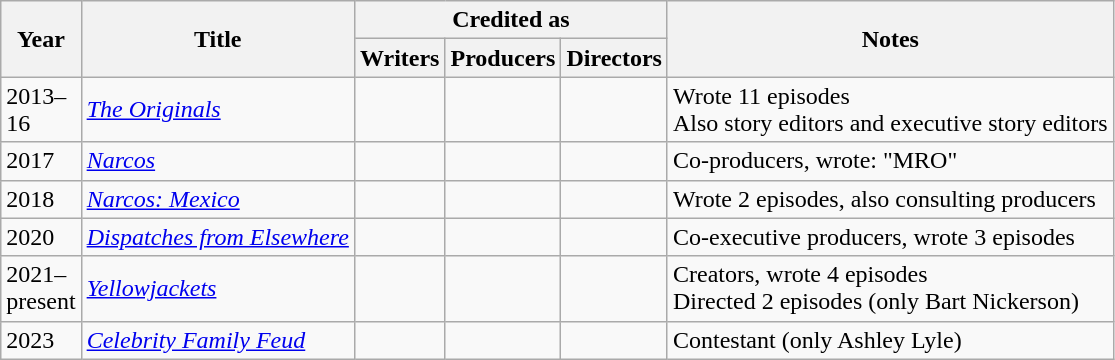<table class="wikitable">
<tr>
<th rowspan="2" style="width:33px;">Year</th>
<th rowspan="2">Title</th>
<th colspan="3">Credited as</th>
<th rowspan="2">Notes</th>
</tr>
<tr>
<th>Writers</th>
<th>Producers</th>
<th>Directors</th>
</tr>
<tr>
<td>2013–16</td>
<td><em><a href='#'>The Originals</a></em></td>
<td></td>
<td></td>
<td></td>
<td>Wrote 11 episodes<br>Also story editors and executive story editors</td>
</tr>
<tr>
<td>2017</td>
<td><em><a href='#'>Narcos</a></em></td>
<td></td>
<td></td>
<td></td>
<td>Co-producers, wrote: "MRO"</td>
</tr>
<tr>
<td>2018</td>
<td><em><a href='#'>Narcos: Mexico</a></em></td>
<td></td>
<td></td>
<td></td>
<td>Wrote 2 episodes, also consulting producers</td>
</tr>
<tr>
<td>2020</td>
<td><em><a href='#'>Dispatches from Elsewhere</a></em></td>
<td></td>
<td></td>
<td></td>
<td>Co-executive producers, wrote 3 episodes</td>
</tr>
<tr>
<td>2021–present</td>
<td><em><a href='#'>Yellowjackets</a></em></td>
<td></td>
<td></td>
<td></td>
<td>Creators, wrote 4 episodes<br>Directed 2 episodes (only Bart Nickerson)</td>
</tr>
<tr>
<td>2023</td>
<td><em><a href='#'>Celebrity Family Feud</a></em></td>
<td></td>
<td></td>
<td></td>
<td>Contestant (only Ashley Lyle)</td>
</tr>
</table>
